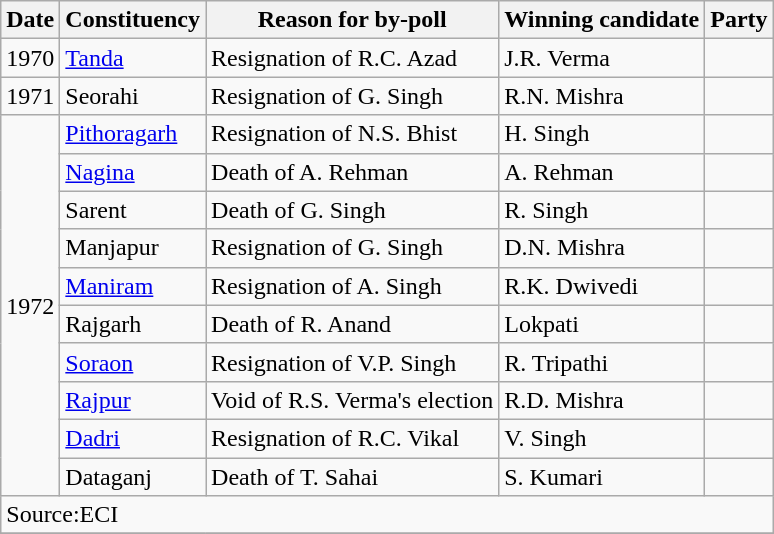<table class="wikitable sortable">
<tr>
<th>Date</th>
<th>Constituency</th>
<th>Reason for by-poll</th>
<th>Winning candidate</th>
<th colspan=2>Party</th>
</tr>
<tr>
<td>1970</td>
<td><a href='#'>Tanda</a></td>
<td>Resignation of R.C. Azad</td>
<td>J.R. Verma</td>
<td></td>
</tr>
<tr>
<td>1971</td>
<td>Seorahi</td>
<td>Resignation of G. Singh</td>
<td>R.N. Mishra</td>
<td></td>
</tr>
<tr>
<td rowspan=10>1972</td>
<td><a href='#'>Pithoragarh</a></td>
<td>Resignation of  N.S. Bhist</td>
<td>H. Singh</td>
<td></td>
</tr>
<tr>
<td><a href='#'>Nagina</a></td>
<td>Death of A. Rehman</td>
<td>A. Rehman</td>
<td></td>
</tr>
<tr>
<td>Sarent</td>
<td>Death of G. Singh</td>
<td>R. Singh</td>
<td></td>
</tr>
<tr>
<td>Manjapur</td>
<td>Resignation of  G. Singh</td>
<td>D.N. Mishra</td>
<td></td>
</tr>
<tr>
<td><a href='#'>Maniram</a></td>
<td>Resignation of A. Singh</td>
<td>R.K. Dwivedi</td>
<td></td>
</tr>
<tr>
<td>Rajgarh</td>
<td>Death of R. Anand</td>
<td>Lokpati</td>
<td></td>
</tr>
<tr>
<td><a href='#'>Soraon</a></td>
<td>Resignation of  V.P. Singh</td>
<td>R. Tripathi</td>
<td></td>
</tr>
<tr>
<td><a href='#'>Rajpur</a></td>
<td>Void of R.S. Verma's election</td>
<td>R.D. Mishra</td>
<td></td>
</tr>
<tr>
<td><a href='#'>Dadri</a></td>
<td>Resignation of R.C. Vikal</td>
<td>V. Singh</td>
<td></td>
</tr>
<tr>
<td>Dataganj</td>
<td>Death of T. Sahai</td>
<td>S. Kumari</td>
<td></td>
</tr>
<tr class="sortbottom">
<td colspan=6>Source:ECI</td>
</tr>
<tr>
</tr>
</table>
